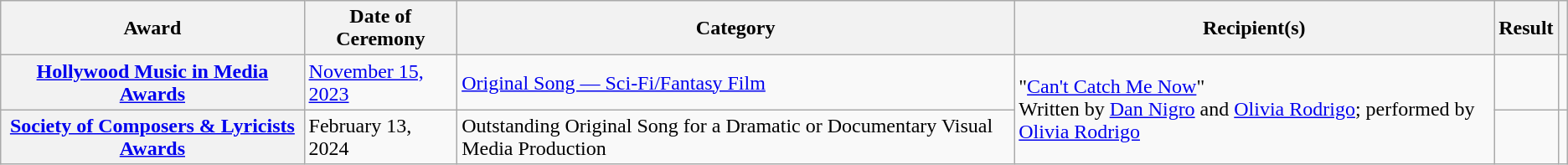<table class="wikitable plainrowheaders sortable">
<tr>
<th scope="col">Award</th>
<th scope="col">Date of Ceremony</th>
<th scope="col">Category</th>
<th scope="col">Recipient(s)</th>
<th scope="col">Result</th>
<th scope="col" class="unsortable"></th>
</tr>
<tr>
<th scope="row"><a href='#'>Hollywood Music in Media Awards</a></th>
<td><a href='#'>November 15, 2023</a></td>
<td><a href='#'>Original Song — Sci-Fi/Fantasy Film</a></td>
<td rowspan="2">"<a href='#'>Can't Catch Me Now</a>"<br>Written by <a href='#'>Dan Nigro</a> and <a href='#'>Olivia Rodrigo</a>; performed by <a href='#'>Olivia Rodrigo</a></td>
<td></td>
<td align="center"><br><br></td>
</tr>
<tr>
<th scope="row"><a href='#'>Society of Composers & Lyricists Awards</a></th>
<td>February 13, 2024</td>
<td>Outstanding Original Song for a Dramatic or Documentary Visual Media Production</td>
<td></td>
<td></td>
</tr>
</table>
